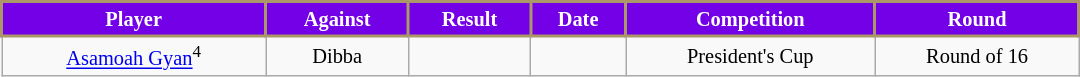<table class="wikitable" style="width:57%; text-align:center; font-size:85%;">
<tr>
<th style="color:#FFFFFF; background: #7300E6; border:2px solid #AB9767;">Player</th>
<th style="color:#FFFFFF; background: #7300E6; border:2px solid #AB9767;">Against</th>
<th style="color:#FFFFFF; background: #7300E6; border:2px solid #AB9767;">Result</th>
<th style="color:#FFFFFF; background: #7300E6; border:2px solid #AB9767;">Date</th>
<th style="color:#FFFFFF; background: #7300E6; border:2px solid #AB9767;">Competition</th>
<th style="color:#FFFFFF; background: #7300E6; border:2px solid #AB9767;">Round</th>
</tr>
<tr>
<td> <a href='#'>Asamoah Gyan</a><sup>4</sup></td>
<td>Dibba</td>
<td></td>
<td></td>
<td align=center>President's Cup</td>
<td align=center>Round of 16</td>
</tr>
</table>
